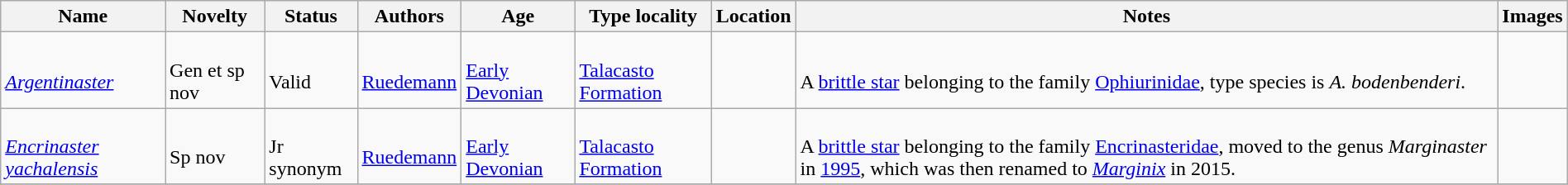<table class="wikitable sortable" align="center" width="100%">
<tr>
<th>Name</th>
<th>Novelty</th>
<th>Status</th>
<th>Authors</th>
<th>Age</th>
<th>Type locality</th>
<th>Location</th>
<th>Notes</th>
<th>Images</th>
</tr>
<tr>
<td><br><em><a href='#'>Argentinaster</a></em></td>
<td><br>Gen et sp nov</td>
<td><br>Valid</td>
<td><br><a href='#'>Ruedemann</a></td>
<td><br><a href='#'>Early Devonian</a></td>
<td><br><a href='#'>Talacasto Formation</a></td>
<td><br></td>
<td><br>A <a href='#'>brittle star</a> belonging to the family <a href='#'>Ophiurinidae</a>, type species is <em>A. bodenbenderi</em>.</td>
<td></td>
</tr>
<tr>
<td><br><em><a href='#'>Encrinaster yachalensis</a></em></td>
<td><br>Sp nov</td>
<td><br>Jr synonym</td>
<td><br><a href='#'>Ruedemann</a></td>
<td><br><a href='#'>Early Devonian</a></td>
<td><br><a href='#'>Talacasto Formation</a></td>
<td><br></td>
<td><br>A <a href='#'>brittle star</a> belonging to the family <a href='#'>Encrinasteridae</a>, moved to the genus <em>Marginaster</em> in <a href='#'>1995</a>, which was then renamed to <em><a href='#'>Marginix</a></em> in 2015.</td>
<td></td>
</tr>
<tr>
</tr>
</table>
